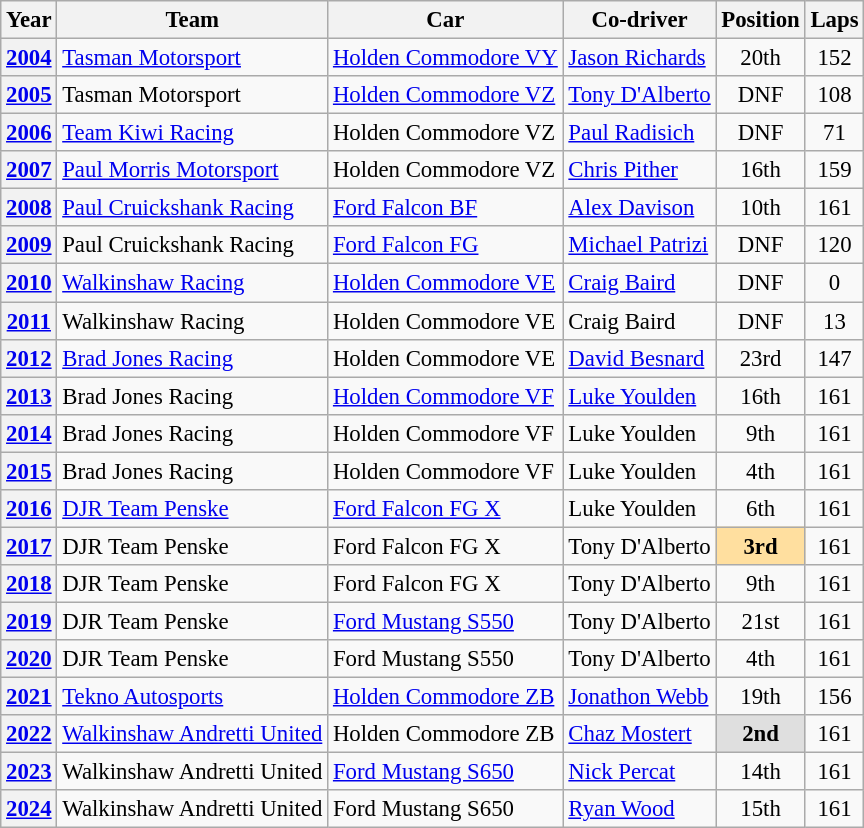<table class="wikitable" style="font-size: 95%;">
<tr>
<th>Year</th>
<th>Team</th>
<th>Car</th>
<th>Co-driver</th>
<th>Position</th>
<th>Laps</th>
</tr>
<tr>
<th><a href='#'>2004</a></th>
<td><a href='#'>Tasman Motorsport</a></td>
<td><a href='#'>Holden Commodore VY</a></td>
<td> <a href='#'>Jason Richards</a></td>
<td align="center">20th</td>
<td align="center">152</td>
</tr>
<tr>
<th><a href='#'>2005</a></th>
<td>Tasman Motorsport</td>
<td><a href='#'>Holden Commodore VZ</a></td>
<td> <a href='#'>Tony D'Alberto</a></td>
<td align="center">DNF</td>
<td align="center">108</td>
</tr>
<tr>
<th><a href='#'>2006</a></th>
<td><a href='#'>Team Kiwi Racing</a></td>
<td>Holden Commodore VZ</td>
<td> <a href='#'>Paul Radisich</a></td>
<td align="center">DNF</td>
<td align="center">71</td>
</tr>
<tr>
<th><a href='#'>2007</a></th>
<td><a href='#'>Paul Morris Motorsport</a></td>
<td>Holden Commodore VZ</td>
<td> <a href='#'>Chris Pither</a></td>
<td align="center">16th</td>
<td align="center">159</td>
</tr>
<tr>
<th><a href='#'>2008</a></th>
<td><a href='#'>Paul Cruickshank Racing</a></td>
<td><a href='#'>Ford Falcon BF</a></td>
<td> <a href='#'>Alex Davison</a></td>
<td align="center">10th</td>
<td align="center">161</td>
</tr>
<tr>
<th><a href='#'>2009</a></th>
<td>Paul Cruickshank Racing</td>
<td><a href='#'>Ford Falcon FG</a></td>
<td> <a href='#'>Michael Patrizi</a></td>
<td align="center">DNF</td>
<td align="center">120</td>
</tr>
<tr>
<th><a href='#'>2010</a></th>
<td><a href='#'>Walkinshaw Racing</a></td>
<td><a href='#'>Holden Commodore VE</a></td>
<td> <a href='#'>Craig Baird</a></td>
<td align="center">DNF</td>
<td align="center">0</td>
</tr>
<tr>
<th><a href='#'>2011</a></th>
<td>Walkinshaw Racing</td>
<td>Holden Commodore VE</td>
<td> Craig Baird</td>
<td align="center">DNF</td>
<td align="center">13</td>
</tr>
<tr>
<th><a href='#'>2012</a></th>
<td><a href='#'>Brad Jones Racing</a></td>
<td>Holden Commodore VE</td>
<td> <a href='#'>David Besnard</a></td>
<td align="center">23rd</td>
<td align="center">147</td>
</tr>
<tr>
<th><a href='#'>2013</a></th>
<td>Brad Jones Racing</td>
<td><a href='#'>Holden Commodore VF</a></td>
<td> <a href='#'>Luke Youlden</a></td>
<td align="center">16th</td>
<td align="center">161</td>
</tr>
<tr>
<th><a href='#'>2014</a></th>
<td>Brad Jones Racing</td>
<td>Holden Commodore VF</td>
<td> Luke Youlden</td>
<td align="center">9th</td>
<td align="center">161</td>
</tr>
<tr>
<th><a href='#'>2015</a></th>
<td>Brad Jones Racing</td>
<td>Holden Commodore VF</td>
<td> Luke Youlden</td>
<td align="center">4th</td>
<td align="center">161</td>
</tr>
<tr>
<th><a href='#'>2016</a></th>
<td><a href='#'>DJR Team Penske</a></td>
<td><a href='#'>Ford Falcon FG X</a></td>
<td> Luke Youlden</td>
<td align="center">6th</td>
<td align="center">161</td>
</tr>
<tr>
<th><a href='#'>2017</a></th>
<td>DJR Team Penske</td>
<td>Ford Falcon FG X</td>
<td> Tony D'Alberto</td>
<td align="center" style="background: #ffdf9f"><strong>3rd</strong></td>
<td align="center">161</td>
</tr>
<tr>
<th><a href='#'>2018</a></th>
<td>DJR Team Penske</td>
<td>Ford Falcon FG X</td>
<td> Tony D'Alberto</td>
<td align="center">9th</td>
<td align="center">161</td>
</tr>
<tr>
<th><a href='#'>2019</a></th>
<td>DJR Team Penske</td>
<td><a href='#'>Ford Mustang S550</a></td>
<td> Tony D'Alberto</td>
<td align="center">21st</td>
<td align="center">161</td>
</tr>
<tr>
<th><a href='#'>2020</a></th>
<td>DJR Team Penske</td>
<td>Ford Mustang S550</td>
<td> Tony D'Alberto</td>
<td align="center">4th</td>
<td align="center">161</td>
</tr>
<tr>
<th><a href='#'>2021</a></th>
<td><a href='#'>Tekno Autosports</a></td>
<td><a href='#'>Holden Commodore ZB</a></td>
<td> <a href='#'>Jonathon Webb</a></td>
<td align="center">19th</td>
<td align="center">156</td>
</tr>
<tr>
<th><a href='#'>2022</a></th>
<td><a href='#'>Walkinshaw Andretti United</a></td>
<td>Holden Commodore ZB</td>
<td> <a href='#'>Chaz Mostert</a></td>
<td align="center" style="background: #dfdfdf"><strong>2nd</strong></td>
<td align="center">161</td>
</tr>
<tr>
<th><a href='#'>2023</a></th>
<td>Walkinshaw Andretti United</td>
<td><a href='#'>Ford Mustang S650</a></td>
<td> <a href='#'>Nick Percat</a></td>
<td align="center">14th</td>
<td align="center">161</td>
</tr>
<tr>
<th><a href='#'>2024</a></th>
<td>Walkinshaw Andretti United</td>
<td>Ford Mustang S650</td>
<td> <a href='#'>Ryan Wood</a></td>
<td align="center">15th</td>
<td align="center">161</td>
</tr>
</table>
